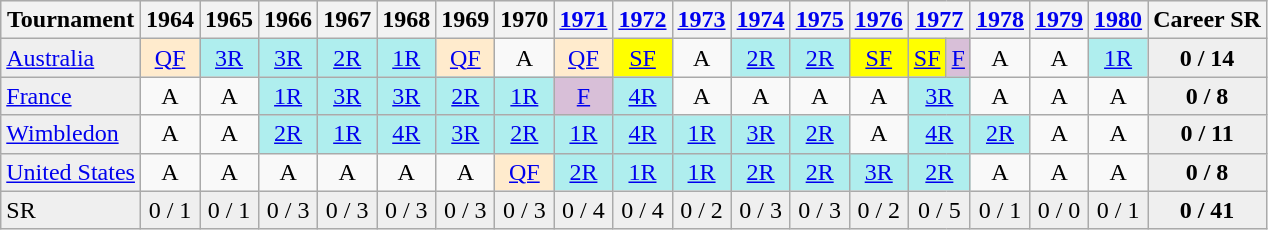<table class="wikitable">
<tr style="background:#efefef;">
<th>Tournament</th>
<th>1964</th>
<th>1965</th>
<th>1966</th>
<th>1967</th>
<th>1968</th>
<th>1969</th>
<th>1970</th>
<th><a href='#'>1971</a></th>
<th><a href='#'>1972</a></th>
<th><a href='#'>1973</a></th>
<th><a href='#'>1974</a></th>
<th><a href='#'>1975</a></th>
<th><a href='#'>1976</a></th>
<th colspan="2"><a href='#'>1977</a></th>
<th><a href='#'>1978</a></th>
<th><a href='#'>1979</a></th>
<th><a href='#'>1980</a></th>
<th>Career SR</th>
</tr>
<tr>
<td style="background:#EFEFEF;"><a href='#'>Australia</a></td>
<td style="text-align:center; background:#ffebcd;"><a href='#'>QF</a></td>
<td style="text-align:center; background:#afeeee;"><a href='#'>3R</a></td>
<td style="text-align:center; background:#afeeee;"><a href='#'>3R</a></td>
<td style="text-align:center; background:#afeeee;"><a href='#'>2R</a></td>
<td style="text-align:center; background:#afeeee;"><a href='#'>1R</a></td>
<td style="text-align:center; background:#ffebcd;"><a href='#'>QF</a></td>
<td style="text-align:center;">A</td>
<td style="text-align:center; background:#ffebcd;"><a href='#'>QF</a></td>
<td style="text-align:center; background:yellow;"><a href='#'>SF</a></td>
<td style="text-align:center;">A</td>
<td style="text-align:center; background:#afeeee;"><a href='#'>2R</a></td>
<td style="text-align:center; background:#afeeee;"><a href='#'>2R</a></td>
<td style="text-align:center; background:yellow;"><a href='#'>SF</a></td>
<td style="text-align:center; background:yellow;"><a href='#'>SF</a></td>
<td style="text-align:center; background:thistle;"><a href='#'>F</a></td>
<td style="text-align:center;">A</td>
<td style="text-align:center;">A</td>
<td style="text-align:center; background:#afeeee;"><a href='#'>1R</a></td>
<td style="text-align:center; background:#efefef;"><strong>0 / 14</strong></td>
</tr>
<tr>
<td style="background:#EFEFEF;"><a href='#'>France</a></td>
<td style="text-align:center;">A</td>
<td style="text-align:center;">A</td>
<td style="text-align:center; background:#afeeee;"><a href='#'>1R</a></td>
<td style="text-align:center; background:#afeeee;"><a href='#'>3R</a></td>
<td style="text-align:center; background:#afeeee;"><a href='#'>3R</a></td>
<td style="text-align:center; background:#afeeee;"><a href='#'>2R</a></td>
<td style="text-align:center; background:#afeeee;"><a href='#'>1R</a></td>
<td style="text-align:center; background:thistle;"><a href='#'>F</a></td>
<td style="text-align:center; background:#afeeee;"><a href='#'>4R</a></td>
<td style="text-align:center;">A</td>
<td style="text-align:center;">A</td>
<td style="text-align:center;">A</td>
<td style="text-align:center;">A</td>
<td colspan="2" align="center" style="background:#afeeee;"><a href='#'>3R</a></td>
<td style="text-align:center;">A</td>
<td style="text-align:center;">A</td>
<td style="text-align:center;">A</td>
<td style="text-align:center; background:#efefef;"><strong>0 / 8</strong></td>
</tr>
<tr>
<td style="background:#EFEFEF;"><a href='#'>Wimbledon</a></td>
<td style="text-align:center;">A</td>
<td style="text-align:center;">A</td>
<td style="text-align:center; background:#afeeee;"><a href='#'>2R</a></td>
<td style="text-align:center; background:#afeeee;"><a href='#'>1R</a></td>
<td style="text-align:center; background:#afeeee;"><a href='#'>4R</a></td>
<td style="text-align:center; background:#afeeee;"><a href='#'>3R</a></td>
<td style="text-align:center; background:#afeeee;"><a href='#'>2R</a></td>
<td style="text-align:center; background:#afeeee;"><a href='#'>1R</a></td>
<td style="text-align:center; background:#afeeee;"><a href='#'>4R</a></td>
<td style="text-align:center; background:#afeeee;"><a href='#'>1R</a></td>
<td style="text-align:center; background:#afeeee;"><a href='#'>3R</a></td>
<td style="text-align:center; background:#afeeee;"><a href='#'>2R</a></td>
<td style="text-align:center;">A</td>
<td colspan="2" align="center" style="background:#afeeee;"><a href='#'>4R</a></td>
<td style="text-align:center; background:#afeeee;"><a href='#'>2R</a></td>
<td style="text-align:center;">A</td>
<td style="text-align:center;">A</td>
<td style="text-align:center; background:#efefef;"><strong>0 / 11</strong></td>
</tr>
<tr>
<td style="background:#EFEFEF;"><a href='#'>United States</a></td>
<td style="text-align:center;">A</td>
<td style="text-align:center;">A</td>
<td style="text-align:center;">A</td>
<td style="text-align:center;">A</td>
<td style="text-align:center;">A</td>
<td style="text-align:center;">A</td>
<td style="text-align:center; background:#ffebcd;"><a href='#'>QF</a></td>
<td style="text-align:center; background:#afeeee;"><a href='#'>2R</a></td>
<td style="text-align:center; background:#afeeee;"><a href='#'>1R</a></td>
<td style="text-align:center; background:#afeeee;"><a href='#'>1R</a></td>
<td style="text-align:center; background:#afeeee;"><a href='#'>2R</a></td>
<td style="text-align:center; background:#afeeee;"><a href='#'>2R</a></td>
<td style="text-align:center; background:#afeeee;"><a href='#'>3R</a></td>
<td colspan="2" align="center" style="background:#afeeee;"><a href='#'>2R</a></td>
<td style="text-align:center;">A</td>
<td style="text-align:center;">A</td>
<td style="text-align:center;">A</td>
<td style="text-align:center; background:#efefef;"><strong>0 / 8</strong></td>
</tr>
<tr>
<td style="background:#EFEFEF;">SR</td>
<td style="text-align:center; background:#efefef;">0 / 1</td>
<td style="text-align:center; background:#efefef;">0 / 1</td>
<td style="text-align:center; background:#efefef;">0 / 3</td>
<td style="text-align:center; background:#efefef;">0 / 3</td>
<td style="text-align:center; background:#efefef;">0 / 3</td>
<td style="text-align:center; background:#efefef;">0 / 3</td>
<td style="text-align:center; background:#efefef;">0 / 3</td>
<td style="text-align:center; background:#efefef;">0 / 4</td>
<td style="text-align:center; background:#efefef;">0 / 4</td>
<td style="text-align:center; background:#efefef;">0 / 2</td>
<td style="text-align:center; background:#efefef;">0 / 3</td>
<td style="text-align:center; background:#efefef;">0 / 3</td>
<td style="text-align:center; background:#efefef;">0 / 2</td>
<td colspan="2" align="center" style="background:#EFEFEF;">0 / 5</td>
<td style="text-align:center; background:#efefef;">0 / 1</td>
<td style="text-align:center; background:#efefef;">0 / 0</td>
<td style="text-align:center; background:#efefef;">0 / 1</td>
<td style="text-align:center; background:#efefef;"><strong>0 / 41</strong></td>
</tr>
</table>
